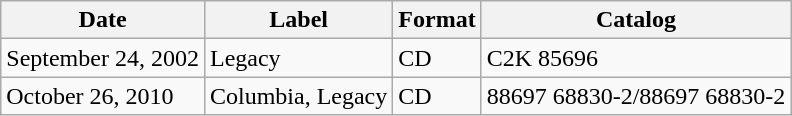<table class="wikitable">
<tr>
<th>Date</th>
<th>Label</th>
<th>Format</th>
<th>Catalog</th>
</tr>
<tr>
<td>September 24, 2002</td>
<td>Legacy</td>
<td>CD</td>
<td>C2K 85696</td>
</tr>
<tr>
<td>October 26, 2010</td>
<td>Columbia, Legacy</td>
<td>CD</td>
<td>88697 68830-2/88697 68830-2</td>
</tr>
</table>
